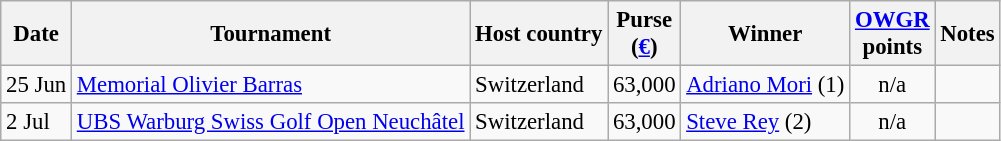<table class="wikitable" style="font-size:95%">
<tr>
<th>Date</th>
<th>Tournament</th>
<th>Host country</th>
<th>Purse<br>(<a href='#'>€</a>)</th>
<th>Winner</th>
<th><a href='#'>OWGR</a><br>points</th>
<th>Notes</th>
</tr>
<tr>
<td>25 Jun</td>
<td><a href='#'>Memorial Olivier Barras</a></td>
<td>Switzerland</td>
<td align=right>63,000</td>
<td> <a href='#'>Adriano Mori</a> (1)</td>
<td align=center>n/a</td>
<td></td>
</tr>
<tr>
<td>2 Jul</td>
<td><a href='#'>UBS Warburg Swiss Golf Open Neuchâtel</a></td>
<td>Switzerland</td>
<td align=right>63,000</td>
<td> <a href='#'>Steve Rey</a> (2)</td>
<td align=center>n/a</td>
<td></td>
</tr>
</table>
